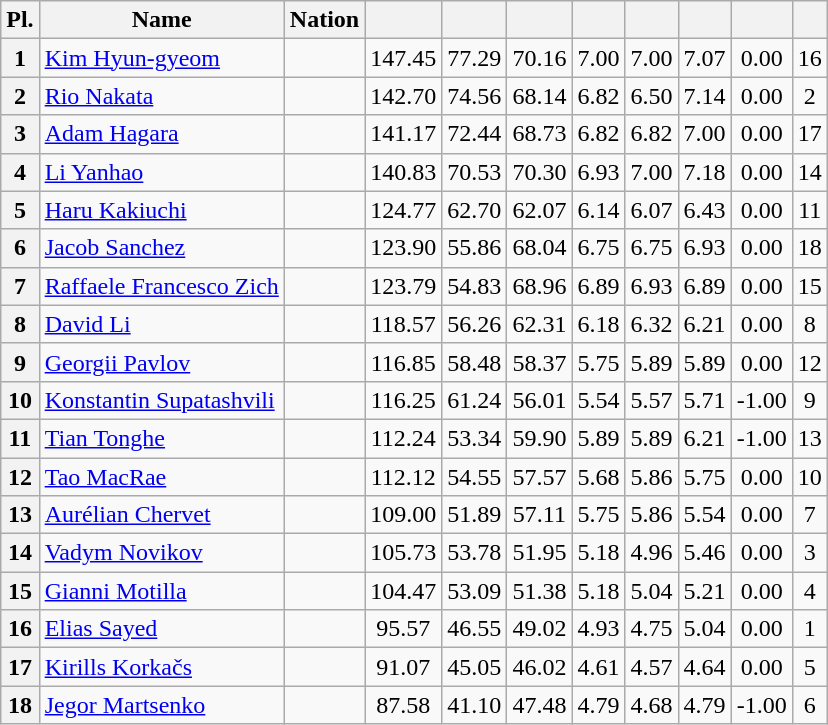<table class="wikitable sortable" style="text-align:center">
<tr>
<th>Pl.</th>
<th>Name</th>
<th>Nation</th>
<th></th>
<th></th>
<th></th>
<th></th>
<th></th>
<th></th>
<th></th>
<th></th>
</tr>
<tr>
<th>1</th>
<td align=left><a href='#'>Kim Hyun-gyeom</a></td>
<td align=left></td>
<td>147.45</td>
<td>77.29</td>
<td>70.16</td>
<td>7.00</td>
<td>7.00</td>
<td>7.07</td>
<td>0.00</td>
<td>16</td>
</tr>
<tr>
<th>2</th>
<td align=left><a href='#'>Rio Nakata</a></td>
<td align=left></td>
<td>142.70</td>
<td>74.56</td>
<td>68.14</td>
<td>6.82</td>
<td>6.50</td>
<td>7.14</td>
<td>0.00</td>
<td>2</td>
</tr>
<tr>
<th>3</th>
<td align=left><a href='#'>Adam Hagara</a></td>
<td align=left></td>
<td>141.17</td>
<td>72.44</td>
<td>68.73</td>
<td>6.82</td>
<td>6.82</td>
<td>7.00</td>
<td>0.00</td>
<td>17</td>
</tr>
<tr>
<th>4</th>
<td align=left><a href='#'>Li Yanhao</a></td>
<td align=left></td>
<td>140.83</td>
<td>70.53</td>
<td>70.30</td>
<td>6.93</td>
<td>7.00</td>
<td>7.18</td>
<td>0.00</td>
<td>14</td>
</tr>
<tr>
<th>5</th>
<td align=left><a href='#'>Haru Kakiuchi</a></td>
<td align=left></td>
<td>124.77</td>
<td>62.70</td>
<td>62.07</td>
<td>6.14</td>
<td>6.07</td>
<td>6.43</td>
<td>0.00</td>
<td>11</td>
</tr>
<tr>
<th>6</th>
<td align=left><a href='#'>Jacob Sanchez</a></td>
<td align=left></td>
<td>123.90</td>
<td>55.86</td>
<td>68.04</td>
<td>6.75</td>
<td>6.75</td>
<td>6.93</td>
<td>0.00</td>
<td>18</td>
</tr>
<tr>
<th>7</th>
<td align=left><a href='#'>Raffaele Francesco Zich</a></td>
<td align=left></td>
<td>123.79</td>
<td>54.83</td>
<td>68.96</td>
<td>6.89</td>
<td>6.93</td>
<td>6.89</td>
<td>0.00</td>
<td>15</td>
</tr>
<tr>
<th>8</th>
<td align="left"><a href='#'>David Li</a></td>
<td align="left"></td>
<td>118.57</td>
<td>56.26</td>
<td>62.31</td>
<td>6.18</td>
<td>6.32</td>
<td>6.21</td>
<td>0.00</td>
<td>8</td>
</tr>
<tr>
<th>9</th>
<td align="left"><a href='#'>Georgii Pavlov</a></td>
<td align="left"></td>
<td>116.85</td>
<td>58.48</td>
<td>58.37</td>
<td>5.75</td>
<td>5.89</td>
<td>5.89</td>
<td>0.00</td>
<td>12</td>
</tr>
<tr>
<th>10</th>
<td align="left"><a href='#'>Konstantin Supatashvili</a></td>
<td align="left"></td>
<td>116.25</td>
<td>61.24</td>
<td>56.01</td>
<td>5.54</td>
<td>5.57</td>
<td>5.71</td>
<td>-1.00</td>
<td>9</td>
</tr>
<tr>
<th>11</th>
<td align="left"><a href='#'>Tian Tonghe</a></td>
<td align="left"></td>
<td>112.24</td>
<td>53.34</td>
<td>59.90</td>
<td>5.89</td>
<td>5.89</td>
<td>6.21</td>
<td>-1.00</td>
<td>13</td>
</tr>
<tr>
<th>12</th>
<td align="left"><a href='#'>Tao MacRae</a></td>
<td align="left"></td>
<td>112.12</td>
<td>54.55</td>
<td>57.57</td>
<td>5.68</td>
<td>5.86</td>
<td>5.75</td>
<td>0.00</td>
<td>10</td>
</tr>
<tr>
<th>13</th>
<td align="left"><a href='#'>Aurélian Chervet</a></td>
<td align="left"></td>
<td>109.00</td>
<td>51.89</td>
<td>57.11</td>
<td>5.75</td>
<td>5.86</td>
<td>5.54</td>
<td>0.00</td>
<td>7</td>
</tr>
<tr>
<th>14</th>
<td align="left"><a href='#'>Vadym Novikov</a></td>
<td align="left"></td>
<td>105.73</td>
<td>53.78</td>
<td>51.95</td>
<td>5.18</td>
<td>4.96</td>
<td>5.46</td>
<td>0.00</td>
<td>3</td>
</tr>
<tr>
<th>15</th>
<td align="left"><a href='#'>Gianni Motilla</a></td>
<td align="left"></td>
<td>104.47</td>
<td>53.09</td>
<td>51.38</td>
<td>5.18</td>
<td>5.04</td>
<td>5.21</td>
<td>0.00</td>
<td>4</td>
</tr>
<tr>
<th>16</th>
<td align="left"><a href='#'>Elias Sayed</a></td>
<td align="left"></td>
<td>95.57</td>
<td>46.55</td>
<td>49.02</td>
<td>4.93</td>
<td>4.75</td>
<td>5.04</td>
<td>0.00</td>
<td>1</td>
</tr>
<tr>
<th>17</th>
<td align="left"><a href='#'>Kirills Korkačs</a></td>
<td align="left"></td>
<td>91.07</td>
<td>45.05</td>
<td>46.02</td>
<td>4.61</td>
<td>4.57</td>
<td>4.64</td>
<td>0.00</td>
<td>5</td>
</tr>
<tr>
<th>18</th>
<td align=left><a href='#'>Jegor Martsenko</a></td>
<td align=left></td>
<td>87.58</td>
<td>41.10</td>
<td>47.48</td>
<td>4.79</td>
<td>4.68</td>
<td>4.79</td>
<td>-1.00</td>
<td>6</td>
</tr>
</table>
